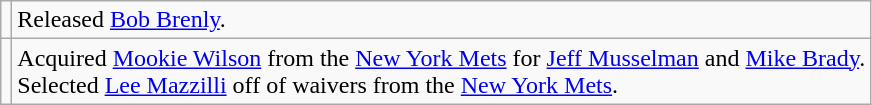<table class="wikitable">
<tr>
<td></td>
<td>Released <a href='#'>Bob Brenly</a>.</td>
</tr>
<tr>
<td></td>
<td>Acquired <a href='#'>Mookie Wilson</a> from the <a href='#'>New York Mets</a> for <a href='#'>Jeff Musselman</a> and <a href='#'>Mike Brady</a>. <br>Selected <a href='#'>Lee Mazzilli</a> off of waivers from the <a href='#'>New York Mets</a>.</td>
</tr>
</table>
